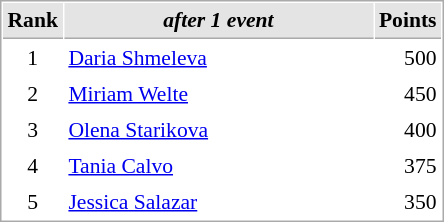<table cellspacing="1" cellpadding="3" style="border:1px solid #aaa; font-size:90%;">
<tr style="background:#e4e4e4;">
<th style="border-bottom:1px solid #aaa; width:10px;">Rank</th>
<th style="border-bottom:1px solid #aaa; width:200px; white-space:nowrap;"><em>after 1 event</em> </th>
<th style="border-bottom:1px solid #aaa; width:20px;">Points</th>
</tr>
<tr>
<td style="text-align:center;">1</td>
<td> <a href='#'>Daria Shmeleva</a></td>
<td align="right">500</td>
</tr>
<tr>
<td style="text-align:center;">2</td>
<td> <a href='#'>Miriam Welte</a></td>
<td align="right">450</td>
</tr>
<tr>
<td style="text-align:center;">3</td>
<td> <a href='#'>Olena Starikova</a></td>
<td align="right">400</td>
</tr>
<tr>
<td style="text-align:center;">4</td>
<td> <a href='#'>Tania Calvo</a></td>
<td align="right">375</td>
</tr>
<tr>
<td style="text-align:center;">5</td>
<td> <a href='#'>Jessica Salazar</a></td>
<td align="right">350</td>
</tr>
</table>
